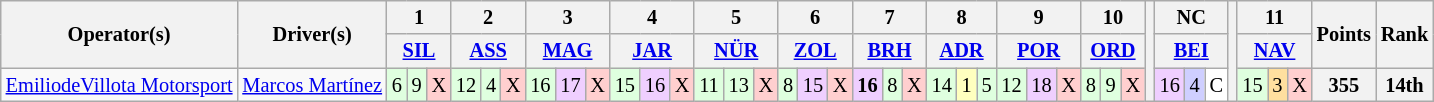<table class="wikitable" style="font-size: 85%">
<tr>
<th rowspan=2>Operator(s)</th>
<th rowspan=2>Driver(s)</th>
<th colspan=3>1</th>
<th colspan=3>2</th>
<th colspan=3>3</th>
<th colspan=3>4</th>
<th colspan=3>5</th>
<th colspan=3>6</th>
<th colspan=3>7</th>
<th colspan=3>8</th>
<th colspan=3>9</th>
<th colspan=3>10</th>
<th rowspan=3></th>
<th colspan=3>NC</th>
<th rowspan=3></th>
<th colspan=3>11</th>
<th rowspan=2>Points</th>
<th rowspan=2>Rank</th>
</tr>
<tr>
<th colspan=3><a href='#'>SIL</a></th>
<th colspan=3><a href='#'>ASS</a></th>
<th colspan=3><a href='#'>MAG</a></th>
<th colspan=3><a href='#'>JAR</a></th>
<th colspan=3><a href='#'>NÜR</a></th>
<th colspan=3><a href='#'>ZOL</a></th>
<th colspan=3><a href='#'>BRH</a></th>
<th colspan=3><a href='#'>ADR</a></th>
<th colspan=3><a href='#'>POR</a></th>
<th colspan=3><a href='#'>ORD</a></th>
<th colspan=3><a href='#'>BEI</a></th>
<th colspan=3><a href='#'>NAV</a></th>
</tr>
<tr>
<td align=center><a href='#'>EmiliodeVillota Motorsport</a></td>
<td> <a href='#'>Marcos Martínez</a></td>
<td style="background:#dfffdf;">6</td>
<td style="background:#dfffdf;">9</td>
<td style="background:#ffcfcf;">X</td>
<td style="background:#dfffdf;">12</td>
<td style="background:#dfffdf;">4</td>
<td style="background:#ffcfcf;">X</td>
<td style="background:#dfffdf;">16</td>
<td style="background:#efcfff;">17</td>
<td style="background:#ffcfcf;">X</td>
<td style="background:#dfffdf;">15</td>
<td style="background:#efcfff;">16</td>
<td style="background:#ffcfcf;">X</td>
<td style="background:#dfffdf;">11</td>
<td style="background:#dfffdf;">13</td>
<td style="background:#ffcfcf;">X</td>
<td style="background:#dfffdf;">8</td>
<td style="background:#efcfff;">15</td>
<td style="background:#ffcfcf;">X</td>
<td style="background:#efcfff;"><strong>16</strong></td>
<td style="background:#dfffdf;">8</td>
<td style="background:#ffcfcf;">X</td>
<td style="background:#dfffdf;">14</td>
<td style="background:#ffffbf;">1</td>
<td style="background:#dfffdf;">5</td>
<td style="background:#dfffdf;">12</td>
<td style="background:#efcfff;">18</td>
<td style="background:#ffcfcf;">X</td>
<td style="background:#dfffdf;">8</td>
<td style="background:#dfffdf;">9</td>
<td style="background:#ffcfcf;">X</td>
<td style="background:#efcfff;">16</td>
<td style="background:#cfcfff;">4</td>
<td style="background:#ffffff;">C</td>
<td style="background:#dfffdf;">15</td>
<td style="background:#ffdf9f;">3</td>
<td style="background:#ffcfcf;">X</td>
<th>355</th>
<th>14th</th>
</tr>
</table>
